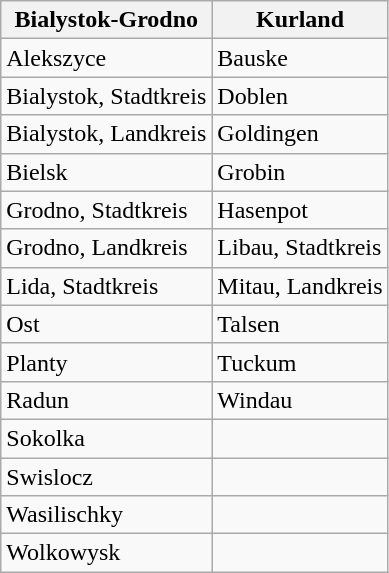<table class="wikitable" lang="de">
<tr>
<th scope="col"><strong>Bialystok-Grodno</strong></th>
<th scope="col"><strong>Kurland</strong></th>
</tr>
<tr>
<td>Alekszyce</td>
<td>Bauske</td>
</tr>
<tr>
<td>Bialystok, Stadtkreis</td>
<td>Doblen</td>
</tr>
<tr>
<td>Bialystok, Landkreis</td>
<td>Goldingen</td>
</tr>
<tr>
<td>Bielsk</td>
<td>Grobin</td>
</tr>
<tr>
<td>Grodno, Stadtkreis</td>
<td>Hasenpot</td>
</tr>
<tr>
<td>Grodno, Landkreis</td>
<td>Libau, Stadtkreis</td>
</tr>
<tr>
<td>Lida, Stadtkreis</td>
<td>Mitau, Landkreis</td>
</tr>
<tr>
<td>Ost</td>
<td>Talsen</td>
</tr>
<tr>
<td>Planty</td>
<td>Tuckum</td>
</tr>
<tr>
<td>Radun</td>
<td>Windau</td>
</tr>
<tr>
<td>Sokolka</td>
<td></td>
</tr>
<tr>
<td>Swislocz</td>
<td></td>
</tr>
<tr>
<td>Wasilischky</td>
<td></td>
</tr>
<tr>
<td>Wolkowysk</td>
<td></td>
</tr>
</table>
